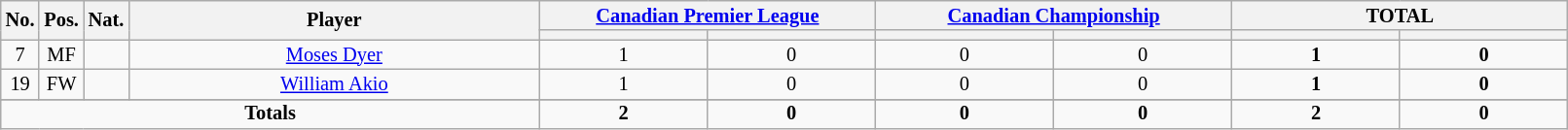<table class="wikitable sortable alternance"  style="font-size:85%; text-align:center; line-height:14px; width:85%;">
<tr>
<th rowspan="2" width=10><strong>No.</strong></th>
<th rowspan="2" width=10><strong>Pos.</strong></th>
<th rowspan="2" width=10><strong>Nat.</strong></th>
<th rowspan="2" scope="col" style="width:275px;"><strong>Player</strong></th>
<th colspan="2" width=80><a href='#'>Canadian Premier League</a></th>
<th colspan="2" width=80><a href='#'>Canadian Championship</a></th>
<th colspan="2" width=80>TOTAL</th>
</tr>
<tr>
<th></th>
<th></th>
<th></th>
<th></th>
<th></th>
<th></th>
</tr>
<tr>
<td>7</td>
<td>MF</td>
<td></td>
<td><a href='#'>Moses Dyer</a></td>
<td>1</td>
<td>0</td>
<td>0</td>
<td>0</td>
<td><strong>1</strong></td>
<td><strong>0</strong></td>
</tr>
<tr>
<td>19</td>
<td>FW</td>
<td></td>
<td><a href='#'>William Akio</a></td>
<td>1</td>
<td>0</td>
<td>0</td>
<td>0</td>
<td><strong>1</strong></td>
<td><strong>0</strong></td>
</tr>
<tr>
</tr>
<tr class="sortbottom">
<td colspan="4"><strong>Totals</strong></td>
<td><strong>2</strong></td>
<td><strong>0</strong></td>
<td><strong>0</strong></td>
<td><strong>0</strong></td>
<td><strong>2</strong></td>
<td><strong>0</strong></td>
</tr>
</table>
